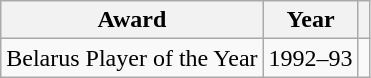<table class="wikitable">
<tr>
<th>Award</th>
<th>Year</th>
<th></th>
</tr>
<tr>
<td>Belarus Player of the Year</td>
<td>1992–93</td>
<td></td>
</tr>
</table>
